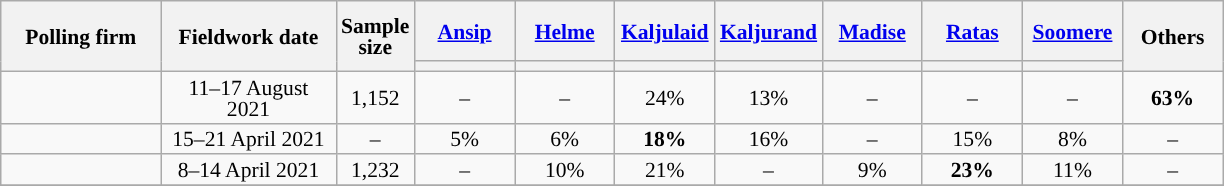<table class="wikitable sortable" style="text-align:center;font-size:90%;line-height:14px;">
<tr style="height:40px;">
<th style="width:100px;" rowspan="2">Polling firm</th>
<th style="width:110px;" rowspan="2">Fieldwork date</th>
<th style="width:35px;" rowspan="2">Sample<br>size</th>
<th class="unsortable" style="width:60px;"><a href='#'>Ansip</a><br></th>
<th class="unsortable" style="width:60px;"><a href='#'>Helme</a><br></th>
<th class="unsortable" style="width:60px;"><a href='#'>Kaljulaid</a></th>
<th class="unsortable" style="width:60px;"><a href='#'>Kaljurand</a><br></th>
<th class="unsortable" style="width:60px;"><a href='#'>Madise</a></th>
<th class="unsortable" style="width:60px;"><a href='#'>Ratas</a><br></th>
<th class="unsortable" style="width:60px;"><a href='#'>Soomere</a></th>
<th rowspan=2 class="unsortable" style="width:60px;">Others</th>
</tr>
<tr>
<th style="background:"></th>
<th style="background:"></th>
<th style="background:"></th>
<th style="background:"></th>
<th style="background:"></th>
<th style="background:"></th>
<th style="background:"></th>
</tr>
<tr>
<td rowspan="1"></td>
<td rowspan="1">11–17 August 2021</td>
<td rowspan="1">1,152</td>
<td>–</td>
<td>–</td>
<td>24%</td>
<td>13%</td>
<td>–</td>
<td>–</td>
<td>–</td>
<td><strong>63%</strong></td>
</tr>
<tr>
<td rowspan="1"></td>
<td rowspan="1">15–21 April 2021</td>
<td rowspan="1">–</td>
<td>5%</td>
<td>6%</td>
<td><strong>18%</strong></td>
<td>16%</td>
<td>–</td>
<td>15%</td>
<td>8%</td>
<td>–</td>
</tr>
<tr>
<td rowspan="1"></td>
<td rowspan="1">8–14 April 2021</td>
<td rowspan="1">1,232</td>
<td>–</td>
<td>10%</td>
<td>21%</td>
<td>–</td>
<td>9%</td>
<td><strong>23%</strong></td>
<td>11%</td>
<td>–</td>
</tr>
<tr>
</tr>
</table>
